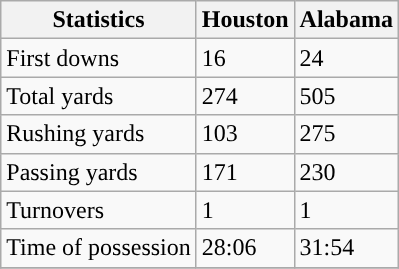<table class="wikitable" style="float: left;">
<tr>
<th>Statistics</th>
<th>Houston</th>
<th>Alabama</th>
</tr>
<tr>
<td>First downs</td>
<td>16</td>
<td>24</td>
</tr>
<tr>
<td>Total yards</td>
<td>274</td>
<td>505</td>
</tr>
<tr>
<td>Rushing yards</td>
<td>103</td>
<td>275</td>
</tr>
<tr>
<td>Passing yards</td>
<td>171</td>
<td>230</td>
</tr>
<tr>
<td>Turnovers</td>
<td>1</td>
<td>1</td>
</tr>
<tr>
<td>Time of possession</td>
<td>28:06</td>
<td>31:54</td>
</tr>
<tr>
</tr>
</table>
